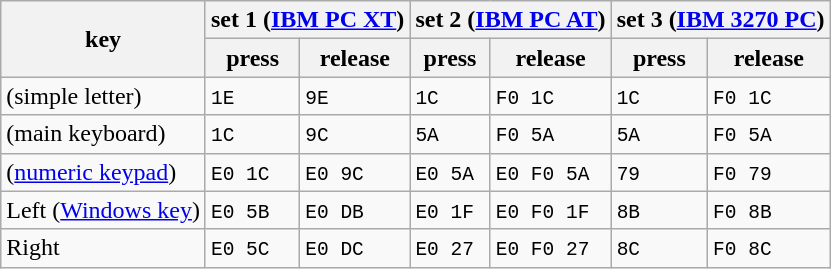<table class="wikitable">
<tr>
<th rowspan=2>key</th>
<th colspan=2>set 1 (<a href='#'>IBM PC XT</a>)</th>
<th colspan=2>set 2 (<a href='#'>IBM PC AT</a>)</th>
<th colspan=2>set 3 (<a href='#'>IBM 3270 PC</a>)</th>
</tr>
<tr>
<th>press</th>
<th>release</th>
<th>press</th>
<th>release</th>
<th>press</th>
<th>release</th>
</tr>
<tr>
<td> (simple letter)</td>
<td><code>1E</code></td>
<td><code>9E</code></td>
<td><code>1C</code></td>
<td><code>F0 1C</code></td>
<td><code>1C</code></td>
<td><code>F0 1C</code></td>
</tr>
<tr>
<td> (main keyboard)</td>
<td><code>1C</code></td>
<td><code>9C</code></td>
<td><code>5A</code></td>
<td><code>F0 5A</code></td>
<td><code>5A</code></td>
<td><code>F0 5A</code></td>
</tr>
<tr>
<td> (<a href='#'>numeric keypad</a>)</td>
<td><code>E0 1C</code></td>
<td><code>E0 9C</code></td>
<td><code>E0 5A</code></td>
<td><code>E0 F0 5A</code></td>
<td><code>79</code></td>
<td><code>F0 79</code></td>
</tr>
<tr>
<td>Left  (<a href='#'>Windows key</a>)</td>
<td><code>E0 5B</code></td>
<td><code>E0 DB</code></td>
<td><code>E0 1F</code></td>
<td><code>E0 F0 1F</code></td>
<td><code>8B</code></td>
<td><code>F0 8B</code></td>
</tr>
<tr>
<td>Right </td>
<td><code>E0 5C</code></td>
<td><code>E0 DC</code></td>
<td><code>E0 27</code></td>
<td><code>E0 F0 27</code></td>
<td><code>8C</code></td>
<td><code>F0 8C</code></td>
</tr>
</table>
